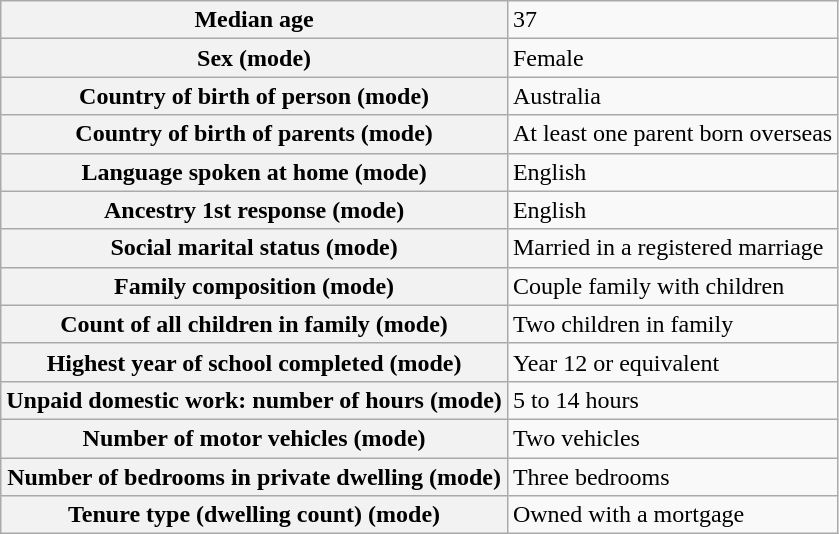<table class="wikitable">
<tr>
<th>Median age</th>
<td>37</td>
</tr>
<tr>
<th>Sex (mode)</th>
<td>Female</td>
</tr>
<tr>
<th>Country of birth of person (mode)</th>
<td>Australia</td>
</tr>
<tr>
<th>Country of birth of parents (mode)</th>
<td>At least one parent born overseas</td>
</tr>
<tr>
<th>Language spoken at home (mode)</th>
<td>English</td>
</tr>
<tr>
<th>Ancestry 1st response (mode)</th>
<td>English</td>
</tr>
<tr>
<th>Social marital status (mode)</th>
<td>Married in a registered marriage</td>
</tr>
<tr>
<th>Family composition (mode)</th>
<td>Couple family with children</td>
</tr>
<tr>
<th>Count of all children in family (mode)</th>
<td>Two children in family</td>
</tr>
<tr>
<th>Highest year of school completed (mode)</th>
<td>Year 12 or equivalent</td>
</tr>
<tr>
<th>Unpaid domestic work: number of hours (mode)</th>
<td>5 to 14 hours</td>
</tr>
<tr>
<th>Number of motor vehicles (mode)</th>
<td>Two vehicles</td>
</tr>
<tr>
<th>Number of bedrooms in private dwelling (mode)</th>
<td>Three bedrooms</td>
</tr>
<tr>
<th>Tenure type (dwelling count) (mode)</th>
<td>Owned with a mortgage</td>
</tr>
</table>
